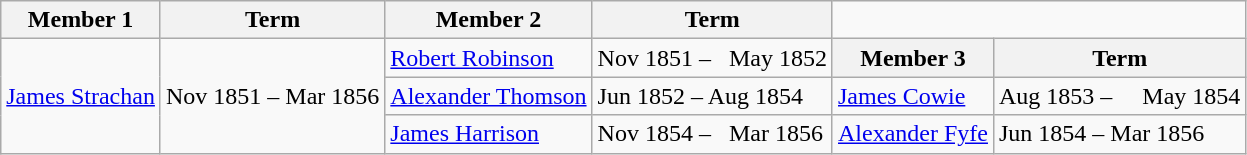<table class="wikitable">
<tr>
<th>Member 1</th>
<th>Term</th>
<th>Member 2</th>
<th>Term</th>
</tr>
<tr>
<td rowspan= "3"><a href='#'>James Strachan</a></td>
<td rowspan= "3">Nov 1851 – Mar 1856</td>
<td><a href='#'>Robert Robinson</a></td>
<td>Nov 1851 –   May 1852</td>
<th>Member 3</th>
<th>Term</th>
</tr>
<tr>
<td><a href='#'>Alexander Thomson</a></td>
<td>Jun 1852 – Aug 1854</td>
<td><a href='#'>James Cowie</a></td>
<td>Aug 1853 –     May 1854</td>
</tr>
<tr>
<td><a href='#'>James Harrison</a></td>
<td>Nov 1854 –   Mar 1856</td>
<td><a href='#'>Alexander Fyfe</a></td>
<td>Jun 1854 – Mar 1856</td>
</tr>
</table>
